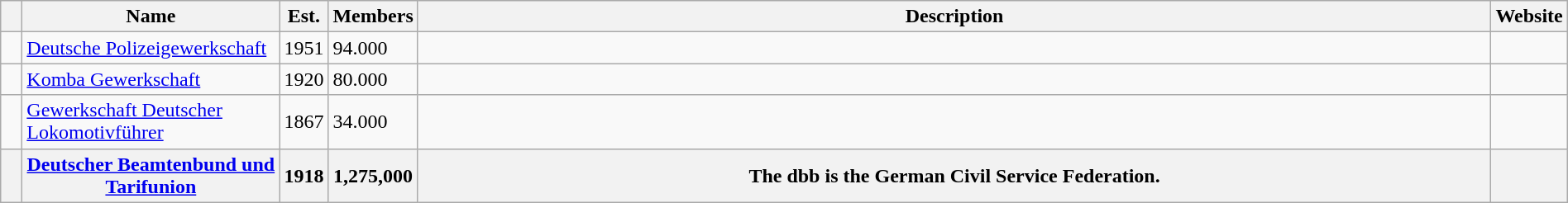<table class="wikitable sortable" style="width: 100%" style="text-align: center;">
<tr>
<th width="10px"></th>
<th width="200px">Name</th>
<th width="10px">Est.</th>
<th width="5px">Members</th>
<th width="unsortable">Description</th>
<th width="10px">Website</th>
</tr>
<tr>
<td></td>
<td><a href='#'>Deutsche Polizeigewerkschaft</a></td>
<td>1951</td>
<td>94.000</td>
<td></td>
</tr>
<tr>
<td></td>
<td><a href='#'>Komba Gewerkschaft</a></td>
<td>1920</td>
<td>80.000</td>
<td></td>
<td></td>
</tr>
<tr>
<td></td>
<td><a href='#'>Gewerkschaft Deutscher Lokomotivführer</a></td>
<td>1867</td>
<td>34.000</td>
<td></td>
<td></td>
</tr>
<tr class="unsortable" ! >
<th></th>
<th><a href='#'>Deutscher Beamtenbund und Tarifunion</a></th>
<th>1918</th>
<th>1,275,000</th>
<th>The dbb is the German Civil Service Federation.</th>
<th></th>
</tr>
</table>
